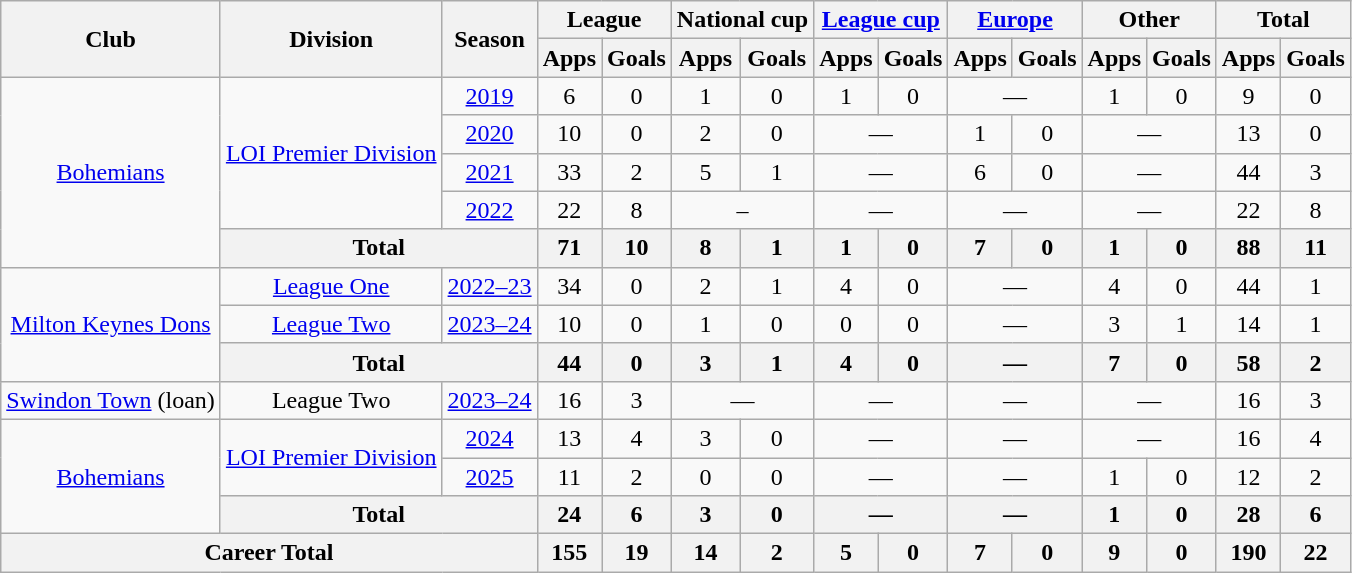<table class="wikitable" style="text-align:center">
<tr>
<th rowspan="2">Club</th>
<th rowspan="2">Division</th>
<th rowspan="2">Season</th>
<th colspan="2">League</th>
<th colspan="2">National cup</th>
<th colspan="2"><a href='#'>League cup</a></th>
<th colspan="2"><a href='#'>Europe</a></th>
<th colspan="2">Other</th>
<th colspan="2">Total</th>
</tr>
<tr>
<th>Apps</th>
<th>Goals</th>
<th>Apps</th>
<th>Goals</th>
<th>Apps</th>
<th>Goals</th>
<th>Apps</th>
<th>Goals</th>
<th>Apps</th>
<th>Goals</th>
<th>Apps</th>
<th>Goals</th>
</tr>
<tr>
<td rowspan="5"><a href='#'>Bohemians</a></td>
<td rowspan="4"><a href='#'>LOI Premier Division</a></td>
<td><a href='#'>2019</a></td>
<td>6</td>
<td>0</td>
<td>1</td>
<td>0</td>
<td>1</td>
<td>0</td>
<td colspan="2">—</td>
<td>1</td>
<td>0</td>
<td>9</td>
<td>0</td>
</tr>
<tr>
<td><a href='#'>2020</a></td>
<td>10</td>
<td>0</td>
<td>2</td>
<td>0</td>
<td colspan="2">—</td>
<td>1</td>
<td>0</td>
<td colspan="2">—</td>
<td>13</td>
<td>0</td>
</tr>
<tr>
<td><a href='#'>2021</a></td>
<td>33</td>
<td>2</td>
<td>5</td>
<td>1</td>
<td colspan="2">—</td>
<td>6</td>
<td>0</td>
<td colspan="2">—</td>
<td>44</td>
<td>3</td>
</tr>
<tr>
<td><a href='#'>2022</a></td>
<td>22</td>
<td>8</td>
<td colspan="2">–</td>
<td colspan="2">—</td>
<td colspan="2">—</td>
<td colspan="2">—</td>
<td>22</td>
<td>8</td>
</tr>
<tr>
<th colspan="2">Total</th>
<th>71</th>
<th>10</th>
<th>8</th>
<th>1</th>
<th>1</th>
<th>0</th>
<th>7</th>
<th>0</th>
<th>1</th>
<th>0</th>
<th>88</th>
<th>11</th>
</tr>
<tr>
<td rowspan="3"><a href='#'>Milton Keynes Dons</a></td>
<td><a href='#'>League One</a></td>
<td><a href='#'>2022–23</a></td>
<td>34</td>
<td>0</td>
<td>2</td>
<td>1</td>
<td>4</td>
<td>0</td>
<td colspan="2">—</td>
<td>4</td>
<td>0</td>
<td>44</td>
<td>1</td>
</tr>
<tr>
<td><a href='#'>League Two</a></td>
<td><a href='#'>2023–24</a></td>
<td>10</td>
<td>0</td>
<td>1</td>
<td>0</td>
<td>0</td>
<td>0</td>
<td colspan="2">—</td>
<td>3</td>
<td>1</td>
<td>14</td>
<td>1</td>
</tr>
<tr>
<th colspan="2">Total</th>
<th>44</th>
<th>0</th>
<th>3</th>
<th>1</th>
<th>4</th>
<th>0</th>
<th colspan="2">—</th>
<th>7</th>
<th>0</th>
<th>58</th>
<th>2</th>
</tr>
<tr>
<td><a href='#'>Swindon Town</a> (loan)</td>
<td>League Two</td>
<td><a href='#'>2023–24</a></td>
<td>16</td>
<td>3</td>
<td colspan="2">—</td>
<td colspan="2">—</td>
<td colspan="2">—</td>
<td colspan="2">—</td>
<td>16</td>
<td>3</td>
</tr>
<tr>
<td rowspan="3"><a href='#'>Bohemians</a></td>
<td rowspan="2"><a href='#'>LOI Premier Division</a></td>
<td><a href='#'>2024</a></td>
<td>13</td>
<td>4</td>
<td>3</td>
<td>0</td>
<td colspan="2">—</td>
<td colspan="2">—</td>
<td colspan="2">—</td>
<td>16</td>
<td>4</td>
</tr>
<tr>
<td><a href='#'>2025</a></td>
<td>11</td>
<td>2</td>
<td>0</td>
<td>0</td>
<td colspan="2">—</td>
<td colspan="2">—</td>
<td>1</td>
<td>0</td>
<td>12</td>
<td>2</td>
</tr>
<tr>
<th colspan="2">Total</th>
<th>24</th>
<th>6</th>
<th>3</th>
<th>0</th>
<th colspan="2">—</th>
<th colspan="2">—</th>
<th>1</th>
<th>0</th>
<th>28</th>
<th>6</th>
</tr>
<tr>
<th colspan="3">Career Total</th>
<th>155</th>
<th>19</th>
<th>14</th>
<th>2</th>
<th>5</th>
<th>0</th>
<th>7</th>
<th>0</th>
<th>9</th>
<th>0</th>
<th>190</th>
<th>22</th>
</tr>
</table>
